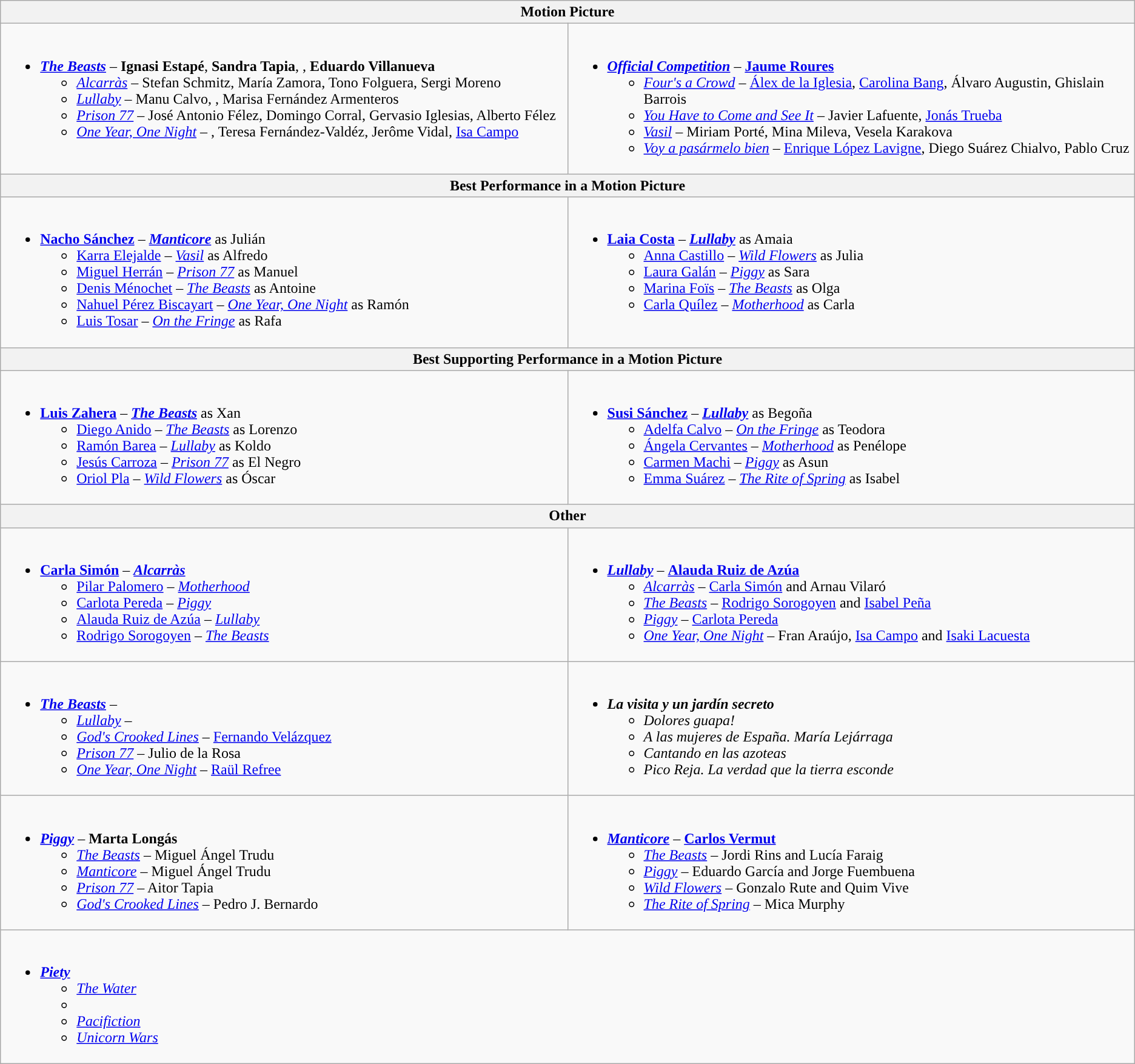<table role="presentation" class=wikitable>
<tr>
<th colspan="2">Motion Picture</th>
</tr>
<tr>
<td style="vertical-align:top; width:50%;"><br><ul><li><strong><em><a href='#'>The Beasts</a></em></strong> – <strong>Ignasi Estapé</strong>, <strong>Sandra Tapia</strong>, <strong></strong>, <strong>Eduardo Villanueva</strong><ul><li><em><a href='#'>Alcarràs</a></em> – Stefan Schmitz, María Zamora, Tono Folguera, Sergi Moreno</li><li><em><a href='#'>Lullaby</a></em> – Manu Calvo, , Marisa Fernández Armenteros</li><li><em><a href='#'>Prison 77</a></em> – José Antonio Félez, Domingo Corral, Gervasio Iglesias, Alberto Félez</li><li><em><a href='#'>One Year, One Night</a></em> – , Teresa Fernández-Valdéz, Jerôme Vidal, <a href='#'>Isa Campo</a></li></ul></li></ul></td>
<td style="vertical-align:top; width:50%;"><br><ul><li><strong><em><a href='#'>Official Competition</a></em></strong> – <strong><a href='#'>Jaume Roures</a></strong><ul><li><em><a href='#'>Four's a Crowd</a></em> – <a href='#'>Álex de la Iglesia</a>, <a href='#'>Carolina Bang</a>, Álvaro Augustin, Ghislain Barrois</li><li><em><a href='#'>You Have to Come and See It</a></em> – Javier Lafuente, <a href='#'>Jonás Trueba</a></li><li><em><a href='#'>Vasil</a></em> – Miriam Porté, Mina Mileva, Vesela Karakova</li><li><em><a href='#'>Voy a pasármelo bien</a></em> – <a href='#'>Enrique López Lavigne</a>, Diego Suárez Chialvo, Pablo Cruz</li></ul></li></ul></td>
</tr>
<tr>
<th colspan=2>Best Performance in a Motion Picture</th>
</tr>
<tr>
<td><br><ul><li><strong><a href='#'>Nacho Sánchez</a></strong> – <strong><em><a href='#'>Manticore</a></em></strong> as Julián<ul><li><a href='#'>Karra Elejalde</a> – <em><a href='#'>Vasil</a></em> as Alfredo</li><li><a href='#'>Miguel Herrán</a> – <em><a href='#'>Prison 77</a></em> as Manuel</li><li><a href='#'>Denis Ménochet</a> – <em><a href='#'>The Beasts</a></em> as Antoine</li><li><a href='#'>Nahuel Pérez Biscayart</a> – <em><a href='#'>One Year, One Night</a></em> as Ramón</li><li><a href='#'>Luis Tosar</a> – <em><a href='#'>On the Fringe</a></em> as Rafa</li></ul></li></ul></td>
<td style="vertical-align:top;"><br><ul><li><strong><a href='#'>Laia Costa</a></strong> – <strong><em><a href='#'>Lullaby</a></em></strong> as Amaia<ul><li><a href='#'>Anna Castillo</a> – <em><a href='#'>Wild Flowers</a></em> as Julia</li><li><a href='#'>Laura Galán</a> – <em><a href='#'>Piggy</a></em> as Sara</li><li><a href='#'>Marina Foïs</a> – <em><a href='#'>The Beasts</a></em> as Olga</li><li><a href='#'>Carla Quílez</a> – <em><a href='#'>Motherhood</a></em> as Carla</li></ul></li></ul></td>
</tr>
<tr>
<th colspan=2>Best Supporting Performance in a Motion Picture</th>
</tr>
<tr>
<td valign="top"><br><ul><li><strong><a href='#'>Luis Zahera</a></strong> – <strong><em><a href='#'>The Beasts</a></em></strong> as Xan<ul><li><a href='#'>Diego Anido</a> – <em><a href='#'>The Beasts</a></em> as Lorenzo</li><li><a href='#'>Ramón Barea</a> – <em><a href='#'>Lullaby</a></em> as Koldo</li><li><a href='#'>Jesús Carroza</a> – <em><a href='#'>Prison 77</a></em> as El Negro</li><li><a href='#'>Oriol Pla</a> – <em><a href='#'>Wild Flowers</a></em> as Óscar</li></ul></li></ul></td>
<td valign="top"><br><ul><li><strong><a href='#'>Susi Sánchez</a></strong> – <strong><em><a href='#'>Lullaby</a></em></strong> as Begoña<ul><li><a href='#'>Adelfa Calvo</a> – <em><a href='#'>On the Fringe</a></em> as Teodora</li><li><a href='#'>Ángela Cervantes</a> – <em><a href='#'>Motherhood</a></em> as Penélope</li><li><a href='#'>Carmen Machi</a> – <em><a href='#'>Piggy</a></em> as Asun</li><li><a href='#'>Emma Suárez</a> – <em><a href='#'>The Rite of Spring</a></em> as Isabel</li></ul></li></ul></td>
</tr>
<tr>
<th colspan=2>Other</th>
</tr>
<tr>
<td valign="top"><br><ul><li><strong><a href='#'>Carla Simón</a></strong> – <strong><em><a href='#'>Alcarràs</a></em></strong><ul><li><a href='#'>Pilar Palomero</a> – <em><a href='#'>Motherhood</a></em></li><li><a href='#'>Carlota Pereda</a> – <em><a href='#'>Piggy</a></em></li><li><a href='#'>Alauda Ruiz de Azúa</a> – <em><a href='#'>Lullaby</a></em></li><li><a href='#'>Rodrigo Sorogoyen</a> – <em><a href='#'>The Beasts</a></em></li></ul></li></ul></td>
<td valign="top"><br><ul><li><strong><em><a href='#'>Lullaby</a></em></strong> – <strong><a href='#'>Alauda Ruiz de Azúa</a></strong><ul><li><em><a href='#'>Alcarràs</a></em>  – <a href='#'>Carla Simón</a> and Arnau Vilaró</li><li><em><a href='#'>The Beasts</a></em> – <a href='#'>Rodrigo Sorogoyen</a> and <a href='#'>Isabel Peña</a></li><li><em><a href='#'>Piggy</a></em> – <a href='#'>Carlota Pereda</a></li><li><em><a href='#'>One Year, One Night</a></em> – Fran Araújo, <a href='#'>Isa Campo</a> and <a href='#'>Isaki Lacuesta</a></li></ul></li></ul></td>
</tr>
<tr>
<td valign="top"><br><ul><li><strong><em><a href='#'>The Beasts</a></em></strong> – <strong></strong><ul><li><em><a href='#'>Lullaby</a></em> – </li><li><em><a href='#'>God's Crooked Lines</a></em> – <a href='#'>Fernando Velázquez</a></li><li><em><a href='#'>Prison 77</a></em> – Julio de la Rosa</li><li><em><a href='#'>One Year, One Night</a></em> – <a href='#'>Raül Refree</a></li></ul></li></ul></td>
<td valign="top"><br><ul><li><strong><em>La visita y un jardín secreto</em></strong><ul><li><em>Dolores guapa!</em></li><li><em>A las mujeres de España. María Lejárraga</em></li><li><em>Cantando en las azoteas</em></li><li><em>Pico Reja. La verdad que la tierra esconde</em></li></ul></li></ul></td>
</tr>
<tr>
<td valign="top"><br><ul><li><strong><em><a href='#'>Piggy</a></em></strong> – <strong>Marta Longás</strong><ul><li><em><a href='#'>The Beasts</a></em> – Miguel Ángel Trudu</li><li><em><a href='#'>Manticore</a></em> – Miguel Ángel Trudu</li><li><em><a href='#'>Prison 77</a></em> – Aitor Tapia</li><li><em><a href='#'>God's Crooked Lines</a></em> – Pedro J. Bernardo</li></ul></li></ul></td>
<td valign="top"><br><ul><li><strong><em><a href='#'>Manticore</a></em></strong> – <strong><a href='#'>Carlos Vermut</a></strong><ul><li><em><a href='#'>The Beasts</a></em> – Jordi Rins and Lucía Faraig</li><li><em><a href='#'>Piggy</a></em> – Eduardo García and Jorge Fuembuena</li><li><em><a href='#'>Wild Flowers</a></em> – Gonzalo Rute and Quim Vive</li><li><em><a href='#'>The Rite of Spring</a></em> – Mica Murphy</li></ul></li></ul></td>
</tr>
<tr>
<td valign="top" style="width="100%" colspan = "2"><br><ul><li><strong><em><a href='#'>Piety</a></em></strong><ul><li><em><a href='#'>The Water</a></em></li><li><em></em></li><li><em><a href='#'>Pacifiction</a></em></li><li><em><a href='#'>Unicorn Wars</a></em></li></ul></li></ul></td>
</tr>
</table>
